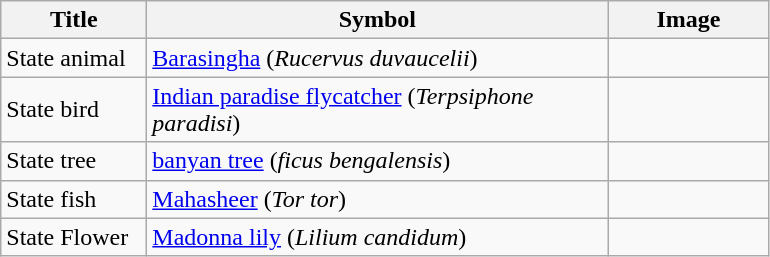<table class="wikitable">
<tr>
<th style="width:90px;">Title</th>
<th style="width:300px;">Symbol</th>
<th style="width:100px;">Image</th>
</tr>
<tr>
<td>State animal</td>
<td><a href='#'>Barasingha</a> (<em>Rucervus duvaucelii</em>)</td>
<td style="text-align:center;"></td>
</tr>
<tr>
<td>State bird</td>
<td><a href='#'>Indian paradise flycatcher</a> (<em>Terpsiphone paradisi</em>)</td>
<td style="text-align:center;"></td>
</tr>
<tr>
<td>State tree</td>
<td><a href='#'>banyan tree</a> (<em>ficus bengalensis</em>)</td>
<td style="text-align:center;"></td>
</tr>
<tr>
<td>State fish</td>
<td><a href='#'>Mahasheer</a> (<em>Tor tor</em>)</td>
<td style="text-align:center;"></td>
</tr>
<tr>
<td>State Flower</td>
<td><a href='#'>Madonna lily</a> (<em>Lilium candidum</em>)</td>
<td></td>
</tr>
</table>
